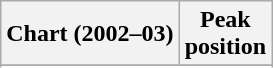<table class="wikitable sortable plainrowheaders" style="text-align:center">
<tr>
<th>Chart (2002–03)</th>
<th>Peak<br>position</th>
</tr>
<tr>
</tr>
<tr>
</tr>
<tr>
</tr>
<tr>
</tr>
<tr>
</tr>
<tr>
</tr>
<tr>
</tr>
</table>
